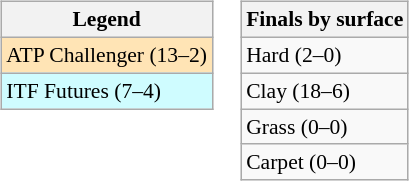<table>
<tr valign=top>
<td><br><table class=wikitable style=font-size:90%>
<tr>
<th>Legend</th>
</tr>
<tr bgcolor=moccasin>
<td>ATP Challenger (13–2)</td>
</tr>
<tr bgcolor=cffcff>
<td>ITF Futures (7–4)</td>
</tr>
</table>
</td>
<td><br><table class=wikitable style=font-size:90%>
<tr>
<th>Finals by surface</th>
</tr>
<tr>
<td>Hard (2–0)</td>
</tr>
<tr>
<td>Clay (18–6)</td>
</tr>
<tr>
<td>Grass (0–0)</td>
</tr>
<tr>
<td>Carpet (0–0)</td>
</tr>
</table>
</td>
</tr>
</table>
